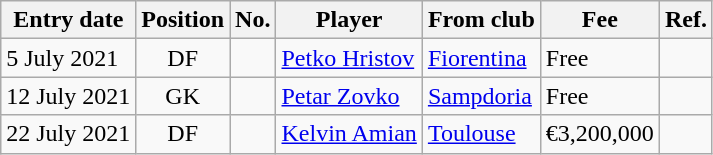<table class="wikitable sortable">
<tr>
<th><strong>Entry date</strong></th>
<th><strong>Position</strong></th>
<th><strong>No.</strong></th>
<th><strong>Player</strong></th>
<th><strong>From club</strong></th>
<th><strong>Fee</strong></th>
<th><strong>Ref.</strong></th>
</tr>
<tr>
<td>5 July 2021</td>
<td style="text-align:center;">DF</td>
<td style="text-align:center;"></td>
<td style="text-align:left;"> <a href='#'>Petko Hristov</a></td>
<td style="text-align:left;"><a href='#'>Fiorentina</a></td>
<td>Free</td>
<td></td>
</tr>
<tr>
<td>12 July 2021</td>
<td style="text-align:center;">GK</td>
<td style="text-align:center;"></td>
<td style="text-align:left;"> <a href='#'>Petar Zovko</a></td>
<td style="text-align:left;"><a href='#'>Sampdoria</a></td>
<td>Free</td>
<td></td>
</tr>
<tr>
<td>22 July 2021</td>
<td style="text-align:center;">DF</td>
<td style="text-align:center;"></td>
<td style="text-align:left;"> <a href='#'>Kelvin Amian</a></td>
<td style="text-align:left;"> <a href='#'>Toulouse</a></td>
<td>€3,200,000</td>
<td></td>
</tr>
</table>
